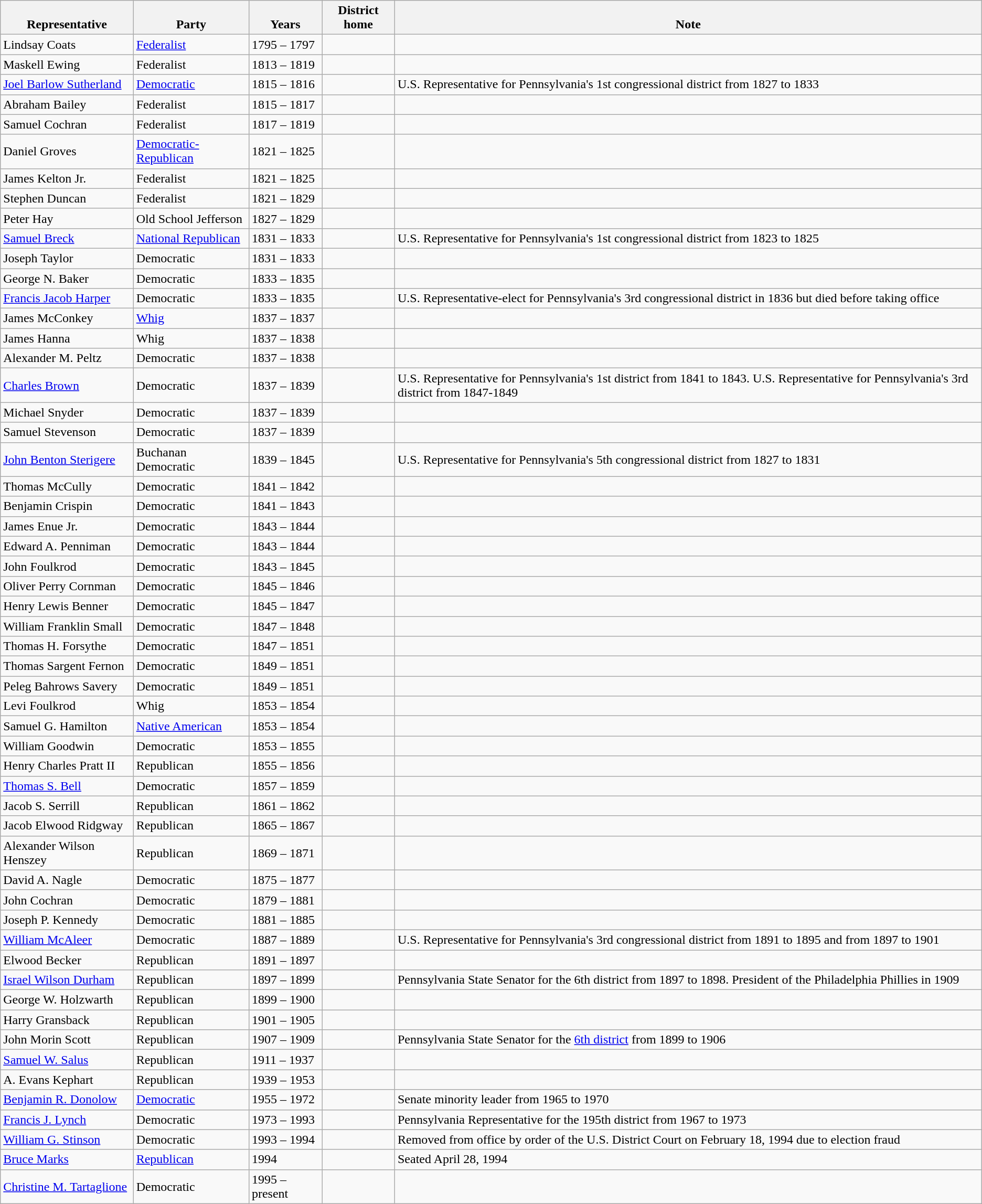<table class=wikitable>
<tr valign=bottom>
<th>Representative</th>
<th>Party</th>
<th>Years</th>
<th>District home</th>
<th>Note</th>
</tr>
<tr>
<td>Lindsay Coats</td>
<td><a href='#'>Federalist</a></td>
<td>1795 – 1797</td>
<td></td>
<td></td>
</tr>
<tr>
<td>Maskell Ewing</td>
<td>Federalist</td>
<td>1813 – 1819</td>
<td></td>
<td></td>
</tr>
<tr>
<td><a href='#'>Joel Barlow Sutherland</a></td>
<td><a href='#'>Democratic</a></td>
<td>1815 – 1816</td>
<td></td>
<td>U.S. Representative for Pennsylvania's 1st congressional district from 1827 to 1833</td>
</tr>
<tr>
<td>Abraham Bailey</td>
<td>Federalist</td>
<td>1815 – 1817</td>
<td></td>
<td></td>
</tr>
<tr>
<td>Samuel Cochran</td>
<td>Federalist</td>
<td>1817 – 1819</td>
<td></td>
<td></td>
</tr>
<tr>
<td>Daniel Groves</td>
<td><a href='#'>Democratic-Republican</a></td>
<td>1821 – 1825</td>
<td></td>
<td></td>
</tr>
<tr>
<td>James Kelton Jr.</td>
<td>Federalist</td>
<td>1821 – 1825</td>
<td></td>
<td></td>
</tr>
<tr>
<td>Stephen Duncan</td>
<td>Federalist</td>
<td>1821 – 1829</td>
<td></td>
<td></td>
</tr>
<tr>
<td>Peter Hay</td>
<td>Old School Jefferson</td>
<td>1827 – 1829</td>
<td></td>
<td></td>
</tr>
<tr>
<td><a href='#'>Samuel Breck</a></td>
<td><a href='#'>National Republican</a></td>
<td>1831 – 1833</td>
<td></td>
<td>U.S. Representative for Pennsylvania's 1st congressional district from 1823 to 1825</td>
</tr>
<tr>
<td>Joseph Taylor</td>
<td>Democratic</td>
<td>1831 – 1833</td>
<td></td>
<td></td>
</tr>
<tr>
<td>George N. Baker</td>
<td>Democratic</td>
<td>1833 – 1835</td>
<td></td>
<td></td>
</tr>
<tr>
<td><a href='#'>Francis Jacob Harper</a></td>
<td>Democratic</td>
<td>1833 – 1835</td>
<td></td>
<td>U.S. Representative-elect for Pennsylvania's 3rd congressional district in 1836 but died before taking office</td>
</tr>
<tr>
<td>James McConkey</td>
<td><a href='#'>Whig</a></td>
<td>1837 – 1837</td>
<td></td>
<td></td>
</tr>
<tr>
<td>James Hanna</td>
<td>Whig</td>
<td>1837 – 1838</td>
<td></td>
<td></td>
</tr>
<tr>
<td>Alexander M. Peltz</td>
<td>Democratic</td>
<td>1837 – 1838</td>
<td></td>
<td></td>
</tr>
<tr>
<td><a href='#'>Charles Brown</a></td>
<td>Democratic</td>
<td>1837 – 1839</td>
<td></td>
<td>U.S. Representative for Pennsylvania's 1st district from 1841 to 1843.  U.S. Representative for Pennsylvania's 3rd district from 1847-1849</td>
</tr>
<tr>
<td>Michael Snyder</td>
<td>Democratic</td>
<td>1837 – 1839</td>
<td></td>
<td></td>
</tr>
<tr>
<td>Samuel Stevenson</td>
<td>Democratic</td>
<td>1837 – 1839</td>
<td></td>
<td></td>
</tr>
<tr>
<td><a href='#'>John Benton Sterigere</a></td>
<td>Buchanan Democratic</td>
<td>1839 – 1845</td>
<td></td>
<td>U.S. Representative for Pennsylvania's 5th congressional district from 1827 to 1831</td>
</tr>
<tr>
<td>Thomas McCully</td>
<td>Democratic</td>
<td>1841 – 1842</td>
<td></td>
<td></td>
</tr>
<tr>
<td>Benjamin Crispin</td>
<td>Democratic</td>
<td>1841 – 1843</td>
<td></td>
<td></td>
</tr>
<tr>
<td>James Enue Jr.</td>
<td>Democratic</td>
<td>1843 – 1844</td>
<td></td>
<td></td>
</tr>
<tr>
<td>Edward A. Penniman</td>
<td>Democratic</td>
<td>1843 – 1844</td>
<td></td>
<td></td>
</tr>
<tr>
<td>John Foulkrod</td>
<td>Democratic</td>
<td>1843 – 1845</td>
<td></td>
<td></td>
</tr>
<tr>
<td>Oliver Perry Cornman</td>
<td>Democratic</td>
<td>1845 – 1846</td>
<td></td>
<td></td>
</tr>
<tr>
<td>Henry Lewis Benner</td>
<td>Democratic</td>
<td>1845 – 1847</td>
<td></td>
<td></td>
</tr>
<tr>
<td>William Franklin Small</td>
<td>Democratic</td>
<td>1847 – 1848</td>
<td></td>
<td></td>
</tr>
<tr>
<td>Thomas H. Forsythe</td>
<td>Democratic</td>
<td>1847 – 1851</td>
<td></td>
<td></td>
</tr>
<tr>
<td>Thomas Sargent Fernon</td>
<td>Democratic</td>
<td>1849 – 1851</td>
<td></td>
<td></td>
</tr>
<tr>
<td>Peleg Bahrows Savery</td>
<td>Democratic</td>
<td>1849 – 1851</td>
<td></td>
<td></td>
</tr>
<tr>
<td>Levi Foulkrod</td>
<td>Whig</td>
<td>1853 – 1854</td>
<td></td>
<td></td>
</tr>
<tr>
<td>Samuel G. Hamilton</td>
<td><a href='#'>Native American</a></td>
<td>1853 – 1854</td>
<td></td>
<td></td>
</tr>
<tr>
<td>William Goodwin</td>
<td>Democratic</td>
<td>1853 – 1855</td>
<td></td>
<td></td>
</tr>
<tr>
<td>Henry Charles Pratt II</td>
<td>Republican</td>
<td>1855 – 1856</td>
<td></td>
<td></td>
</tr>
<tr>
<td><a href='#'>Thomas S. Bell</a></td>
<td>Democratic</td>
<td>1857 – 1859</td>
<td></td>
<td></td>
</tr>
<tr>
<td>Jacob S. Serrill</td>
<td>Republican</td>
<td>1861 – 1862</td>
<td></td>
<td></td>
</tr>
<tr>
<td>Jacob Elwood Ridgway</td>
<td>Republican</td>
<td>1865 – 1867</td>
<td></td>
<td></td>
</tr>
<tr>
<td>Alexander Wilson Henszey</td>
<td>Republican</td>
<td>1869 – 1871</td>
<td></td>
<td></td>
</tr>
<tr>
<td>David A. Nagle</td>
<td>Democratic</td>
<td>1875 – 1877</td>
<td></td>
<td></td>
</tr>
<tr>
<td>John Cochran</td>
<td>Democratic</td>
<td>1879 – 1881</td>
<td></td>
<td></td>
</tr>
<tr>
<td>Joseph P. Kennedy</td>
<td>Democratic</td>
<td>1881 – 1885</td>
<td></td>
<td></td>
</tr>
<tr>
<td><a href='#'>William McAleer</a></td>
<td>Democratic</td>
<td>1887 – 1889</td>
<td></td>
<td>U.S. Representative for Pennsylvania's 3rd congressional district from 1891 to 1895 and from 1897 to 1901</td>
</tr>
<tr>
<td>Elwood Becker</td>
<td>Republican</td>
<td>1891 – 1897</td>
<td></td>
<td></td>
</tr>
<tr>
<td><a href='#'>Israel Wilson Durham</a></td>
<td>Republican</td>
<td>1897 – 1899</td>
<td></td>
<td>Pennsylvania State Senator for the 6th district from 1897 to 1898.  President of the Philadelphia Phillies in 1909</td>
</tr>
<tr>
<td>George W. Holzwarth</td>
<td>Republican</td>
<td>1899 – 1900</td>
<td></td>
<td></td>
</tr>
<tr>
<td>Harry Gransback</td>
<td>Republican</td>
<td>1901 – 1905</td>
<td></td>
<td></td>
</tr>
<tr>
<td>John Morin Scott</td>
<td>Republican</td>
<td>1907 – 1909</td>
<td></td>
<td>Pennsylvania State Senator for the <a href='#'>6th district</a> from 1899 to 1906</td>
</tr>
<tr>
<td><a href='#'>Samuel W. Salus</a></td>
<td>Republican</td>
<td>1911 – 1937</td>
<td></td>
<td></td>
</tr>
<tr>
<td>A. Evans Kephart</td>
<td>Republican</td>
<td>1939 – 1953</td>
<td></td>
<td></td>
</tr>
<tr>
<td><a href='#'>Benjamin R. Donolow</a></td>
<td><a href='#'>Democratic</a></td>
<td>1955 – 1972</td>
<td></td>
<td>Senate minority leader from 1965 to 1970</td>
</tr>
<tr>
<td><a href='#'>Francis J. Lynch</a></td>
<td>Democratic</td>
<td>1973 – 1993</td>
<td></td>
<td>Pennsylvania Representative for the 195th district from 1967 to 1973</td>
</tr>
<tr>
<td><a href='#'>William G. Stinson</a></td>
<td>Democratic</td>
<td>1993 – 1994</td>
<td></td>
<td>Removed from office by order of the U.S. District Court on February 18, 1994 due to election fraud</td>
</tr>
<tr>
<td><a href='#'>Bruce Marks</a></td>
<td><a href='#'>Republican</a></td>
<td>1994</td>
<td></td>
<td>Seated April 28, 1994</td>
</tr>
<tr>
<td><a href='#'>Christine M. Tartaglione</a></td>
<td>Democratic</td>
<td>1995 – present</td>
<td></td>
<td></td>
</tr>
</table>
